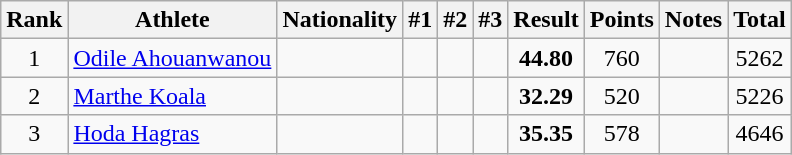<table class="wikitable sortable" style="text-align:center">
<tr>
<th>Rank</th>
<th>Athlete</th>
<th>Nationality</th>
<th>#1</th>
<th>#2</th>
<th>#3</th>
<th>Result</th>
<th>Points</th>
<th>Notes</th>
<th>Total</th>
</tr>
<tr>
<td>1</td>
<td align=left><a href='#'>Odile Ahouanwanou</a></td>
<td align=left></td>
<td></td>
<td></td>
<td></td>
<td><strong>44.80</strong></td>
<td>760</td>
<td></td>
<td>5262</td>
</tr>
<tr>
<td>2</td>
<td align=left><a href='#'>Marthe Koala</a></td>
<td align=left></td>
<td></td>
<td></td>
<td></td>
<td><strong>32.29</strong></td>
<td>520</td>
<td></td>
<td>5226</td>
</tr>
<tr>
<td>3</td>
<td align=left><a href='#'>Hoda Hagras</a></td>
<td align=left></td>
<td></td>
<td></td>
<td></td>
<td><strong>35.35</strong></td>
<td>578</td>
<td></td>
<td>4646</td>
</tr>
</table>
